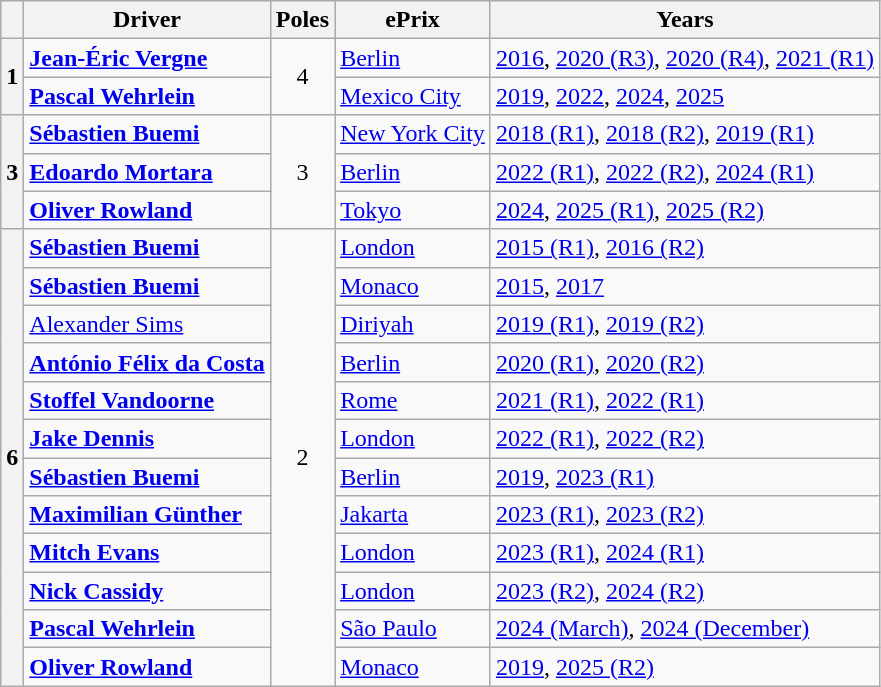<table class="wikitable">
<tr>
<th></th>
<th>Driver</th>
<th>Poles</th>
<th>ePrix</th>
<th>Years</th>
</tr>
<tr>
<th rowspan=2>1</th>
<td align=left> <strong><a href='#'>Jean-Éric Vergne</a></strong></td>
<td rowspan=2 align="center">4</td>
<td><a href='#'>Berlin</a></td>
<td><a href='#'>2016</a>, <a href='#'>2020 (R3)</a>, <a href='#'>2020 (R4)</a>, <a href='#'>2021 (R1)</a></td>
</tr>
<tr>
<td align=left> <strong><a href='#'>Pascal Wehrlein</a></strong></td>
<td><a href='#'>Mexico City</a></td>
<td><a href='#'>2019</a>, <a href='#'>2022</a>, <a href='#'>2024</a>, <a href='#'>2025</a></td>
</tr>
<tr>
<th rowspan=3>3</th>
<td align=left> <strong><a href='#'>Sébastien Buemi</a></strong></td>
<td rowspan=3 align="center">3</td>
<td><a href='#'>New York City</a></td>
<td><a href='#'>2018 (R1)</a>, <a href='#'>2018 (R2)</a>, <a href='#'>2019 (R1)</a></td>
</tr>
<tr>
<td align=left> <strong><a href='#'>Edoardo Mortara</a></strong></td>
<td><a href='#'>Berlin</a></td>
<td><a href='#'>2022 (R1)</a>, <a href='#'>2022 (R2)</a>, <a href='#'>2024 (R1)</a></td>
</tr>
<tr>
<td align=left> <strong><a href='#'>Oliver Rowland</a></strong></td>
<td><a href='#'>Tokyo</a></td>
<td><a href='#'>2024</a>, <a href='#'>2025 (R1)</a>, <a href='#'>2025 (R2)</a></td>
</tr>
<tr>
<th rowspan=12>6</th>
<td align=left> <strong><a href='#'>Sébastien Buemi</a></strong></td>
<td rowspan=12 align="center">2</td>
<td><a href='#'>London</a></td>
<td><a href='#'>2015 (R1)</a>, <a href='#'>2016 (R2)</a></td>
</tr>
<tr>
<td align=left> <strong><a href='#'>Sébastien Buemi</a></strong></td>
<td><a href='#'>Monaco</a></td>
<td><a href='#'>2015</a>, <a href='#'>2017</a></td>
</tr>
<tr>
<td align=left> <a href='#'>Alexander Sims</a></td>
<td><a href='#'>Diriyah</a></td>
<td><a href='#'>2019 (R1)</a>, <a href='#'>2019 (R2)</a></td>
</tr>
<tr>
<td align=left> <strong><a href='#'>António Félix da Costa</a></strong></td>
<td><a href='#'>Berlin</a></td>
<td><a href='#'>2020 (R1)</a>, <a href='#'>2020 (R2)</a></td>
</tr>
<tr>
<td align=left> <strong><a href='#'>Stoffel Vandoorne</a></strong></td>
<td><a href='#'>Rome</a></td>
<td><a href='#'>2021 (R1)</a>, <a href='#'>2022 (R1)</a></td>
</tr>
<tr>
<td align=left> <strong><a href='#'>Jake Dennis</a></strong></td>
<td><a href='#'>London</a></td>
<td><a href='#'>2022 (R1)</a>, <a href='#'>2022 (R2)</a></td>
</tr>
<tr>
<td align=left> <strong><a href='#'>Sébastien Buemi</a></strong></td>
<td><a href='#'>Berlin</a></td>
<td><a href='#'>2019</a>, <a href='#'>2023 (R1)</a></td>
</tr>
<tr>
<td align=left> <strong><a href='#'>Maximilian Günther</a></strong></td>
<td><a href='#'>Jakarta</a></td>
<td><a href='#'>2023 (R1)</a>, <a href='#'>2023 (R2)</a></td>
</tr>
<tr>
<td align=left> <strong><a href='#'>Mitch Evans</a></strong></td>
<td><a href='#'>London</a></td>
<td><a href='#'>2023 (R1)</a>, <a href='#'>2024 (R1)</a></td>
</tr>
<tr>
<td align=left> <strong><a href='#'>Nick Cassidy</a></strong></td>
<td><a href='#'>London</a></td>
<td><a href='#'>2023 (R2)</a>, <a href='#'>2024 (R2)</a></td>
</tr>
<tr>
<td align=left> <strong><a href='#'>Pascal Wehrlein</a></strong></td>
<td><a href='#'>São Paulo</a></td>
<td><a href='#'>2024 (March)</a>, <a href='#'>2024 (December)</a></td>
</tr>
<tr>
<td align=left> <strong><a href='#'>Oliver Rowland</a></strong></td>
<td><a href='#'>Monaco</a></td>
<td><a href='#'>2019</a>, <a href='#'>2025 (R2)</a></td>
</tr>
</table>
